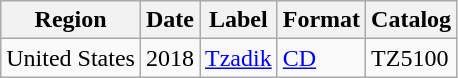<table class="wikitable">
<tr>
<th>Region</th>
<th>Date</th>
<th>Label</th>
<th>Format</th>
<th>Catalog</th>
</tr>
<tr>
<td>United States</td>
<td>2018</td>
<td><a href='#'>Tzadik</a></td>
<td><a href='#'>CD</a></td>
<td>TZ5100</td>
</tr>
</table>
